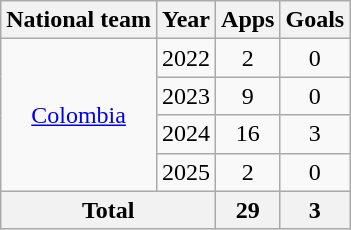<table class="wikitable" style="text-align:center">
<tr>
<th>National team</th>
<th>Year</th>
<th>Apps</th>
<th>Goals</th>
</tr>
<tr>
<td rowspan="4"><a href='#'>Colombia</a></td>
<td>2022</td>
<td>2</td>
<td>0</td>
</tr>
<tr>
<td>2023</td>
<td>9</td>
<td>0</td>
</tr>
<tr>
<td>2024</td>
<td>16</td>
<td>3</td>
</tr>
<tr>
<td>2025</td>
<td>2</td>
<td>0</td>
</tr>
<tr>
<th colspan="2">Total</th>
<th>29</th>
<th>3</th>
</tr>
</table>
